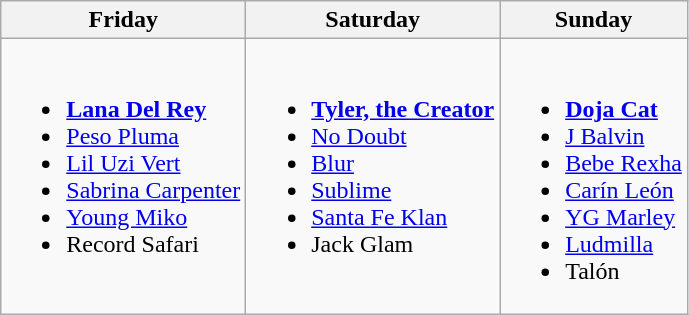<table class="wikitable">
<tr>
<th>Friday</th>
<th>Saturday</th>
<th>Sunday</th>
</tr>
<tr valign="top">
<td><br><ul><li><strong><a href='#'>Lana Del Rey</a></strong></li><li><a href='#'>Peso Pluma</a></li><li><a href='#'>Lil Uzi Vert</a></li><li><a href='#'>Sabrina Carpenter</a></li><li><a href='#'>Young Miko</a></li><li>Record Safari</li></ul></td>
<td><br><ul><li><strong><a href='#'>Tyler, the Creator</a></strong></li><li><a href='#'>No Doubt</a></li><li><a href='#'>Blur</a></li><li><a href='#'>Sublime</a></li><li><a href='#'>Santa Fe Klan</a></li><li>Jack Glam</li></ul></td>
<td><br><ul><li><strong><a href='#'>Doja Cat</a></strong></li><li><a href='#'>J Balvin</a></li><li><a href='#'>Bebe Rexha</a></li><li><a href='#'>Carín León</a></li><li><a href='#'>YG Marley</a></li><li><a href='#'>Ludmilla</a></li><li>Talón</li></ul></td>
</tr>
</table>
